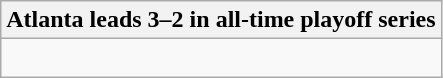<table class="wikitable collapsible collapsed">
<tr>
<th>Atlanta leads 3–2 in all-time playoff series</th>
</tr>
<tr>
<td><br>



</td>
</tr>
</table>
